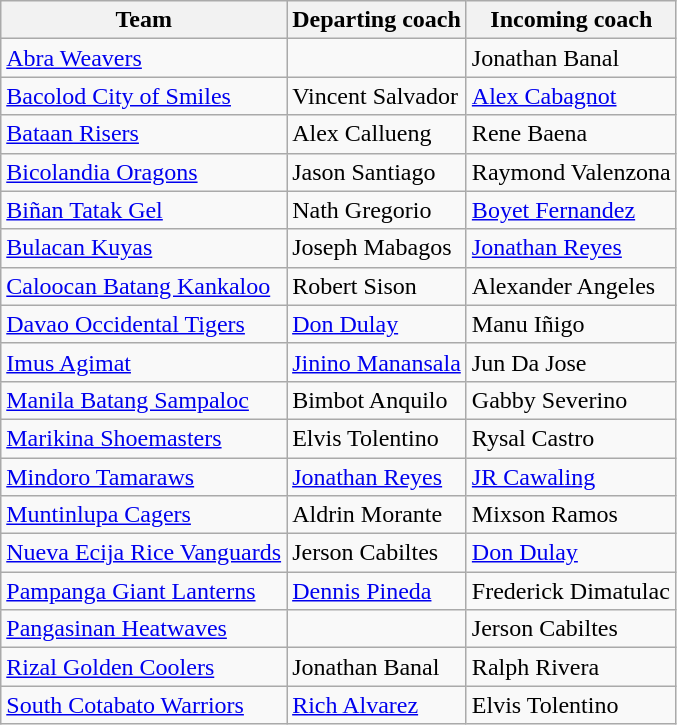<table class="wikitable">
<tr>
<th>Team</th>
<th>Departing coach</th>
<th>Incoming coach</th>
</tr>
<tr>
<td><a href='#'>Abra Weavers</a></td>
<td></td>
<td>Jonathan Banal</td>
</tr>
<tr>
<td><a href='#'>Bacolod City of Smiles</a></td>
<td>Vincent Salvador</td>
<td><a href='#'>Alex Cabagnot</a></td>
</tr>
<tr>
<td><a href='#'>Bataan Risers</a></td>
<td>Alex Callueng</td>
<td>Rene Baena</td>
</tr>
<tr>
<td><a href='#'>Bicolandia Oragons</a></td>
<td>Jason Santiago</td>
<td>Raymond Valenzona</td>
</tr>
<tr>
<td><a href='#'>Biñan Tatak Gel</a></td>
<td>Nath Gregorio</td>
<td><a href='#'>Boyet Fernandez</a></td>
</tr>
<tr>
<td><a href='#'>Bulacan Kuyas</a></td>
<td>Joseph Mabagos</td>
<td><a href='#'>Jonathan Reyes</a></td>
</tr>
<tr>
<td><a href='#'>Caloocan Batang Kankaloo</a></td>
<td>Robert Sison</td>
<td>Alexander Angeles</td>
</tr>
<tr>
<td><a href='#'>Davao Occidental Tigers</a></td>
<td><a href='#'>Don Dulay</a></td>
<td>Manu Iñigo</td>
</tr>
<tr>
<td><a href='#'>Imus Agimat</a></td>
<td><a href='#'>Jinino Manansala</a></td>
<td>Jun Da Jose</td>
</tr>
<tr>
<td><a href='#'>Manila Batang Sampaloc</a></td>
<td>Bimbot Anquilo</td>
<td>Gabby Severino</td>
</tr>
<tr>
<td><a href='#'>Marikina Shoemasters</a></td>
<td>Elvis Tolentino</td>
<td>Rysal Castro</td>
</tr>
<tr>
<td><a href='#'>Mindoro Tamaraws</a></td>
<td><a href='#'>Jonathan Reyes</a></td>
<td><a href='#'>JR Cawaling</a></td>
</tr>
<tr>
<td><a href='#'>Muntinlupa Cagers</a></td>
<td>Aldrin Morante</td>
<td>Mixson Ramos</td>
</tr>
<tr>
<td><a href='#'>Nueva Ecija Rice Vanguards</a></td>
<td>Jerson Cabiltes</td>
<td><a href='#'>Don Dulay</a></td>
</tr>
<tr>
<td><a href='#'>Pampanga Giant Lanterns</a></td>
<td><a href='#'>Dennis Pineda</a></td>
<td>Frederick Dimatulac</td>
</tr>
<tr>
<td><a href='#'>Pangasinan Heatwaves</a></td>
<td></td>
<td>Jerson Cabiltes</td>
</tr>
<tr>
<td><a href='#'>Rizal Golden Coolers</a></td>
<td>Jonathan Banal</td>
<td>Ralph Rivera</td>
</tr>
<tr>
<td><a href='#'>South Cotabato Warriors</a></td>
<td><a href='#'>Rich Alvarez</a></td>
<td>Elvis Tolentino</td>
</tr>
</table>
